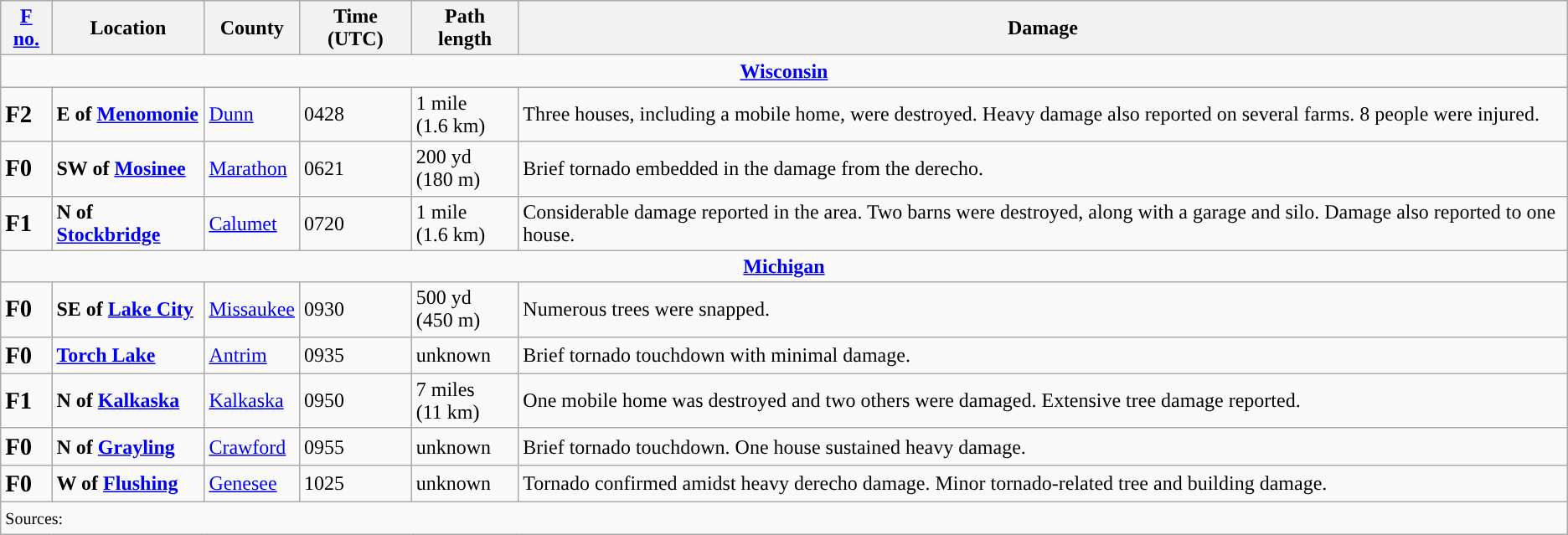<table class="wikitable">
<tr>
<th><strong><a href='#'>F no.</a></strong></th>
<th><strong>Location</strong></th>
<th><strong>County</strong></th>
<th><strong>Time (UTC)</strong></th>
<th><strong>Path length</strong></th>
<th><strong>Damage</strong></th>
</tr>
<tr>
<td colspan="7" align=center><strong><a href='#'>Wisconsin</a></strong></td>
</tr>
<tr>
<td><big><strong>F2</strong></big></td>
<td><strong>E of <a href='#'>Menomonie</a></strong></td>
<td><a href='#'>Dunn</a></td>
<td>0428</td>
<td>1 mile <br>(1.6 km)</td>
<td>Three houses, including a mobile home, were destroyed. Heavy damage also reported on several farms. 8 people were injured.</td>
</tr>
<tr>
<td><big><strong>F0</strong></big></td>
<td><strong>SW of <a href='#'>Mosinee</a></strong></td>
<td><a href='#'>Marathon</a></td>
<td>0621</td>
<td>200 yd<br>(180 m)</td>
<td>Brief tornado embedded in the damage from the derecho.</td>
</tr>
<tr>
<td><big><strong>F1</strong></big></td>
<td><strong>N of <a href='#'>Stockbridge</a></strong></td>
<td><a href='#'>Calumet</a></td>
<td>0720</td>
<td>1 mile<br>(1.6 km)</td>
<td>Considerable damage reported in the area. Two barns were destroyed, along with a garage and silo. Damage also reported to one house.</td>
</tr>
<tr>
<td colspan="7" align=center><strong><a href='#'>Michigan</a></strong></td>
</tr>
<tr>
<td><big><strong>F0</strong></big></td>
<td><strong>SE of <a href='#'>Lake City</a></strong></td>
<td><a href='#'>Missaukee</a></td>
<td>0930</td>
<td>500 yd<br>(450 m)</td>
<td>Numerous trees were snapped.</td>
</tr>
<tr>
<td><big><strong>F0</strong></big></td>
<td><strong><a href='#'>Torch Lake</a></strong></td>
<td><a href='#'>Antrim</a></td>
<td>0935</td>
<td>unknown</td>
<td>Brief tornado touchdown with minimal damage.</td>
</tr>
<tr>
<td><big><strong>F1</strong></big></td>
<td><strong>N of <a href='#'>Kalkaska</a></strong></td>
<td><a href='#'>Kalkaska</a></td>
<td>0950</td>
<td>7 miles <br>(11 km)</td>
<td>One mobile home was destroyed and two others were damaged. Extensive tree damage reported.</td>
</tr>
<tr>
<td><big><strong>F0</strong></big></td>
<td><strong>N of <a href='#'>Grayling</a></strong></td>
<td><a href='#'>Crawford</a></td>
<td>0955</td>
<td>unknown</td>
<td>Brief tornado touchdown. One house sustained heavy damage.</td>
</tr>
<tr>
<td><big><strong>F0</strong></big></td>
<td><strong>W of <a href='#'>Flushing</a></strong></td>
<td><a href='#'>Genesee</a></td>
<td>1025</td>
<td>unknown</td>
<td>Tornado confirmed amidst heavy derecho damage. Minor tornado-related tree and building damage.</td>
</tr>
<tr>
<td colspan="7"><small>Sources: </small></td>
</tr>
</table>
